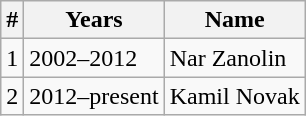<table class="wikitable">
<tr>
<th>#</th>
<th>Years</th>
<th>Name</th>
</tr>
<tr>
<td>1</td>
<td>2002–2012</td>
<td> Nar Zanolin</td>
</tr>
<tr>
<td>2</td>
<td>2012–present</td>
<td> Kamil Novak</td>
</tr>
</table>
